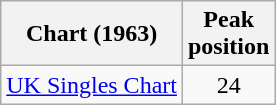<table class="wikitable">
<tr>
<th align="left">Chart (1963)</th>
<th align="center">Peak<br>position</th>
</tr>
<tr>
<td align="left"><a href='#'>UK Singles Chart</a></td>
<td align="center">24</td>
</tr>
</table>
